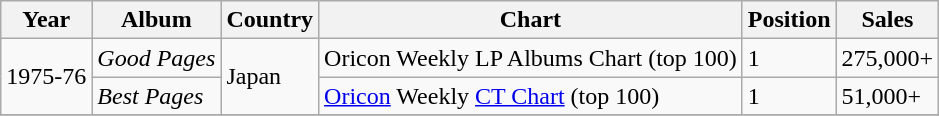<table class="wikitable">
<tr>
<th>Year</th>
<th>Album</th>
<th>Country</th>
<th>Chart</th>
<th>Position</th>
<th>Sales</th>
</tr>
<tr>
<td rowspan=2>1975-76</td>
<td><em>Good Pages</em></td>
<td rowspan=2>Japan</td>
<td>Oricon Weekly LP Albums Chart (top 100)</td>
<td>1</td>
<td>275,000+</td>
</tr>
<tr>
<td><em>Best Pages</em></td>
<td><a href='#'>Oricon</a> Weekly <a href='#'>CT Chart</a> (top 100)</td>
<td>1</td>
<td>51,000+</td>
</tr>
<tr>
</tr>
</table>
